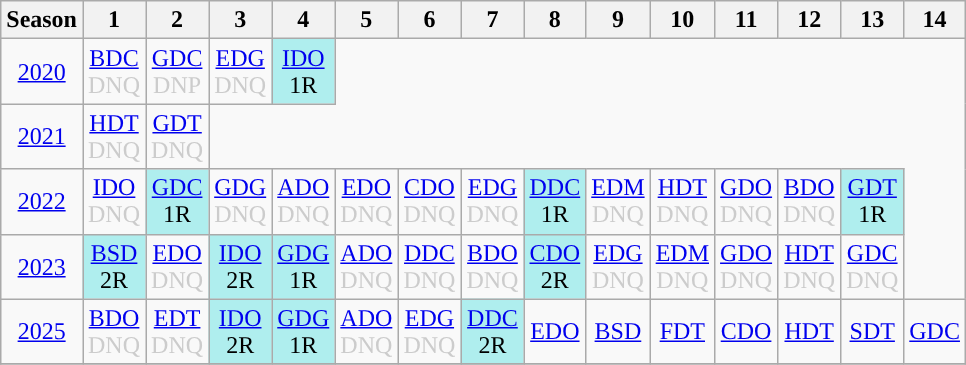<table class="wikitable" style="width:50%; margin:0">
<tr>
<th>Season</th>
<th>1</th>
<th>2</th>
<th>3</th>
<th>4</th>
<th>5</th>
<th>6</th>
<th>7</th>
<th>8</th>
<th>9</th>
<th>10</th>
<th>11</th>
<th>12</th>
<th>13</th>
<th>14</th>
</tr>
<tr>
<td style="text-align:center;"background:#efefef;"><a href='#'>2020</a></td>
<td style="text-align:center; color:#ccc;"><a href='#'>BDC</a><br>DNQ</td>
<td style="text-align:center; color:#ccc;"><a href='#'>GDC</a><br>DNP</td>
<td style="text-align:center; color:#ccc;"><a href='#'>EDG</a><br>DNQ</td>
<td style="text-align:center; background:#afeeee;"><a href='#'>IDO</a><br>1R</td>
</tr>
<tr>
<td style="text-align:center;"background:#efefef;"><a href='#'>2021</a></td>
<td style="text-align:center; color:#ccc;"><a href='#'>HDT</a><br>DNQ</td>
<td style="text-align:center; color:#ccc;"><a href='#'>GDT</a><br>DNQ</td>
</tr>
<tr>
<td style="text-align:center;"background:#efefef;"><a href='#'>2022</a></td>
<td style="text-align:center; color:#ccc;"><a href='#'>IDO</a><br>DNQ</td>
<td style="text-align:center; background:#afeeee;"><a href='#'>GDC</a><br>1R</td>
<td style="text-align:center; color:#ccc;"><a href='#'>GDG</a><br>DNQ</td>
<td style="text-align:center; color:#ccc;"><a href='#'>ADO</a><br>DNQ</td>
<td style="text-align:center; color:#ccc;"><a href='#'>EDO</a><br>DNQ</td>
<td style="text-align:center; color:#ccc;"><a href='#'>CDO</a><br>DNQ</td>
<td style="text-align:center; color:#ccc;"><a href='#'>EDG</a><br>DNQ</td>
<td style="text-align:center; background:#afeeee;"><a href='#'>DDC</a><br>1R</td>
<td style="text-align:center; color:#ccc;"><a href='#'>EDM</a><br>DNQ</td>
<td style="text-align:center; color:#ccc;"><a href='#'>HDT</a><br>DNQ</td>
<td style="text-align:center; color:#ccc;"><a href='#'>GDO</a><br>DNQ</td>
<td style="text-align:center; color:#ccc;"><a href='#'>BDO</a><br>DNQ</td>
<td style="text-align:center; background:#afeeee;"><a href='#'>GDT</a><br>1R</td>
</tr>
<tr>
<td style="text-align:center;"background:#efefef;"><a href='#'>2023</a></td>
<td style="text-align:center; background:#afeeee;"><a href='#'>BSD</a><br>2R</td>
<td style="text-align:center; color:#ccc;"><a href='#'>EDO</a><br>DNQ</td>
<td style="text-align:center; background:#afeeee"><a href='#'>IDO</a><br>2R</td>
<td style="text-align:center; background:#afeeee;"><a href='#'>GDG</a><br>1R</td>
<td style="text-align:center; color:#ccc;"><a href='#'>ADO</a><br>DNQ</td>
<td style="text-align:center; color:#ccc;"><a href='#'>DDC</a><br>DNQ</td>
<td style="text-align:center; color:#ccc;"><a href='#'>BDO</a><br>DNQ</td>
<td style="text-align:center; background:#afeeee;"><a href='#'>CDO</a><br>2R</td>
<td style="text-align:center; color:#ccc;"><a href='#'>EDG</a><br>DNQ</td>
<td style="text-align:center; color:#ccc;"><a href='#'>EDM</a><br>DNQ</td>
<td style="text-align:center; color:#ccc;"><a href='#'>GDO</a><br>DNQ</td>
<td style="text-align:center; color:#ccc;"><a href='#'>HDT</a><br>DNQ</td>
<td style="text-align:center; color:#ccc;"><a href='#'>GDC</a><br>DNQ</td>
</tr>
<tr>
<td style="text-align:center;"background:#efefef;"><a href='#'>2025</a></td>
<td style="text-align:center; color:#ccc;"><a href='#'>BDO</a><br>DNQ</td>
<td style="text-align:center; color:#ccc;"><a href='#'>EDT</a><br>DNQ</td>
<td style="text-align:center; background:#afeeee;"><a href='#'>IDO</a><br>2R</td>
<td style="text-align:center; background:#afeeee;"><a href='#'>GDG</a><br>1R</td>
<td style="text-align:center; color:#ccc;"><a href='#'>ADO</a><br>DNQ</td>
<td style="text-align:center; color:#ccc;"><a href='#'>EDG</a><br>DNQ</td>
<td style="text-align:center; background:#afeeee;"><a href='#'>DDC</a><br>2R</td>
<td style="text-align:center; color:#ccc;"><a href='#'>EDO</a><br></td>
<td style="text-align:center; color:#ccc;"><a href='#'>BSD</a><br></td>
<td style="text-align:center; color:#ccc;"><a href='#'>FDT</a><br></td>
<td style="text-align:center; color:#ccc;"><a href='#'>CDO</a><br></td>
<td style="text-align:center; color:#ccc;"><a href='#'>HDT</a><br></td>
<td style="text-align:center; color:#ccc;"><a href='#'>SDT</a><br></td>
<td style="text-align:center; color:#ccc;"><a href='#'>GDC</a><br></td>
</tr>
<tr>
</tr>
</table>
